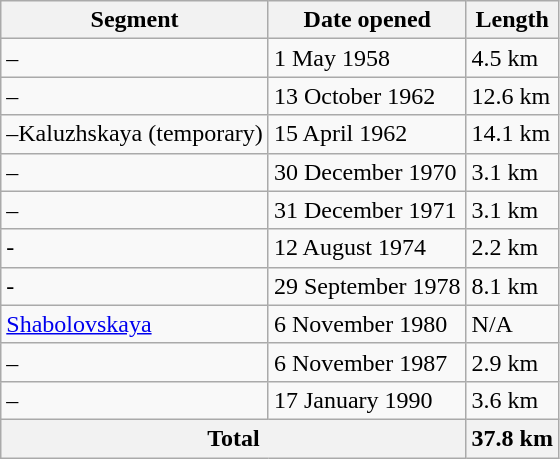<table class="wikitable">
<tr>
<th>Segment</th>
<th>Date opened</th>
<th>Length</th>
</tr>
<tr>
<td>–</td>
<td>1 May 1958</td>
<td>4.5 km</td>
</tr>
<tr>
<td>–</td>
<td>13 October 1962</td>
<td>12.6 km</td>
</tr>
<tr>
<td>–Kaluzhskaya (temporary)</td>
<td>15 April 1962</td>
<td>14.1 km</td>
</tr>
<tr>
<td>–</td>
<td>30 December 1970</td>
<td>3.1 km</td>
</tr>
<tr>
<td>–</td>
<td>31 December 1971</td>
<td>3.1 km</td>
</tr>
<tr>
<td>-</td>
<td>12 August 1974</td>
<td>2.2 km</td>
</tr>
<tr>
<td>-</td>
<td>29 September 1978</td>
<td>8.1 km</td>
</tr>
<tr>
<td><a href='#'>Shabolovskaya</a></td>
<td>6 November 1980</td>
<td>N/A</td>
</tr>
<tr>
<td>–</td>
<td>6 November 1987</td>
<td>2.9 km</td>
</tr>
<tr>
<td>–</td>
<td>17 January 1990</td>
<td>3.6 km</td>
</tr>
<tr>
<th colspan="2"><strong>Total</strong></th>
<th><strong>37.8 km</strong></th>
</tr>
</table>
